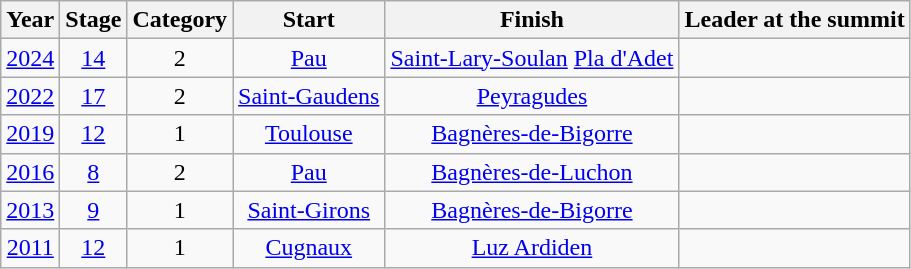<table class="wikitable" style="text-align: center;">
<tr>
<th>Year</th>
<th>Stage</th>
<th>Category</th>
<th>Start</th>
<th>Finish</th>
<th>Leader at the summit</th>
</tr>
<tr>
<td><a href='#'>2024</a></td>
<td><a href='#'>14</a></td>
<td>2</td>
<td><a href='#'>Pau</a></td>
<td><a href='#'>Saint-Lary-Soulan</a> <a href='#'>Pla d'Adet</a></td>
<td align=left></td>
</tr>
<tr>
<td><a href='#'>2022</a></td>
<td><a href='#'>17</a></td>
<td>2</td>
<td><a href='#'>Saint-Gaudens</a></td>
<td><a href='#'>Peyragudes</a></td>
<td align=left></td>
</tr>
<tr>
<td><a href='#'>2019</a></td>
<td><a href='#'>12</a></td>
<td>1</td>
<td><a href='#'>Toulouse</a></td>
<td><a href='#'>Bagnères-de-Bigorre</a></td>
<td align=left></td>
</tr>
<tr>
<td><a href='#'>2016</a></td>
<td><a href='#'>8</a></td>
<td>2</td>
<td><a href='#'>Pau</a></td>
<td><a href='#'>Bagnères-de-Luchon</a></td>
<td align=left></td>
</tr>
<tr>
<td><a href='#'>2013</a></td>
<td><a href='#'>9</a></td>
<td>1</td>
<td><a href='#'>Saint-Girons</a></td>
<td><a href='#'>Bagnères-de-Bigorre</a></td>
<td align=left></td>
</tr>
<tr>
<td><a href='#'>2011</a></td>
<td><a href='#'>12</a></td>
<td>1</td>
<td><a href='#'>Cugnaux</a></td>
<td><a href='#'>Luz Ardiden</a></td>
<td align=left></td>
</tr>
</table>
